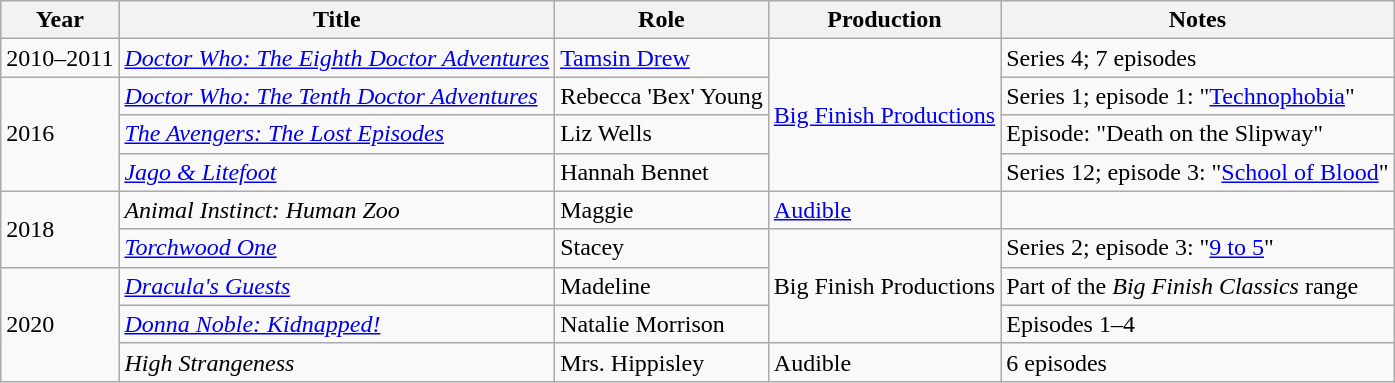<table class="wikitable sortable">
<tr>
<th>Year</th>
<th>Title</th>
<th>Role</th>
<th>Production</th>
<th class="unsortable">Notes</th>
</tr>
<tr>
<td>2010–2011</td>
<td><em><a href='#'>Doctor Who: The Eighth Doctor Adventures</a></em></td>
<td><a href='#'>Tamsin Drew</a></td>
<td rowspan="4"><a href='#'>Big Finish Productions</a></td>
<td>Series 4; 7 episodes</td>
</tr>
<tr>
<td rowspan="3">2016</td>
<td><em><a href='#'>Doctor Who: The Tenth Doctor Adventures</a></em></td>
<td>Rebecca 'Bex' Young</td>
<td>Series 1; episode 1: "<a href='#'>Technophobia</a>"</td>
</tr>
<tr>
<td><em><a href='#'>The Avengers: The Lost Episodes</a></em></td>
<td>Liz Wells</td>
<td>Episode: "Death on the Slipway"</td>
</tr>
<tr>
<td><em><a href='#'>Jago & Litefoot</a></em></td>
<td>Hannah Bennet</td>
<td>Series 12; episode 3: "<a href='#'>School of Blood</a>"</td>
</tr>
<tr>
<td rowspan="2">2018</td>
<td><em>Animal Instinct: Human Zoo</em></td>
<td>Maggie</td>
<td><a href='#'>Audible</a></td>
<td></td>
</tr>
<tr>
<td><em><a href='#'>Torchwood One</a></em></td>
<td>Stacey</td>
<td rowspan="3">Big Finish Productions</td>
<td>Series 2; episode 3: "<a href='#'>9 to 5</a>"</td>
</tr>
<tr>
<td rowspan="3">2020</td>
<td><em><a href='#'>Dracula's Guests</a></em></td>
<td>Madeline</td>
<td>Part of the <em>Big Finish Classics</em> range</td>
</tr>
<tr>
<td><em><a href='#'>Donna Noble: Kidnapped!</a></em></td>
<td>Natalie Morrison</td>
<td>Episodes 1–4</td>
</tr>
<tr>
<td><em>High Strangeness</em></td>
<td>Mrs. Hippisley</td>
<td>Audible</td>
<td>6 episodes</td>
</tr>
</table>
